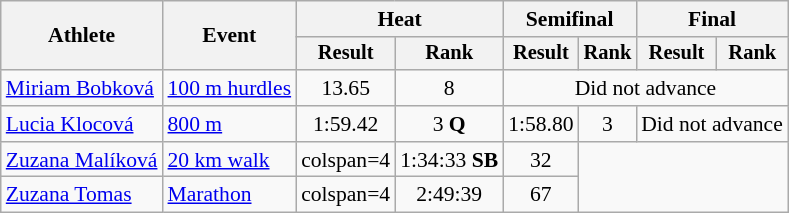<table class=wikitable style="font-size:90%">
<tr>
<th rowspan="2">Athlete</th>
<th rowspan="2">Event</th>
<th colspan="2">Heat</th>
<th colspan="2">Semifinal</th>
<th colspan="2">Final</th>
</tr>
<tr style="font-size:95%">
<th>Result</th>
<th>Rank</th>
<th>Result</th>
<th>Rank</th>
<th>Result</th>
<th>Rank</th>
</tr>
<tr align=center>
<td align=left><a href='#'>Miriam Bobková</a></td>
<td align=left><a href='#'>100 m hurdles</a></td>
<td>13.65</td>
<td>8</td>
<td colspan=4>Did not advance</td>
</tr>
<tr align=center>
<td align=left><a href='#'>Lucia Klocová</a></td>
<td align=left><a href='#'>800 m</a></td>
<td>1:59.42</td>
<td>3 <strong>Q</strong></td>
<td>1:58.80</td>
<td>3</td>
<td colspan=2>Did not advance</td>
</tr>
<tr align=center>
<td align=left><a href='#'>Zuzana Malíková</a></td>
<td align=left><a href='#'>20 km walk</a></td>
<td>colspan=4 </td>
<td>1:34:33 <strong>SB</strong></td>
<td>32</td>
</tr>
<tr align=center>
<td align=left><a href='#'>Zuzana Tomas</a></td>
<td align=left><a href='#'>Marathon</a></td>
<td>colspan=4 </td>
<td>2:49:39</td>
<td>67</td>
</tr>
</table>
